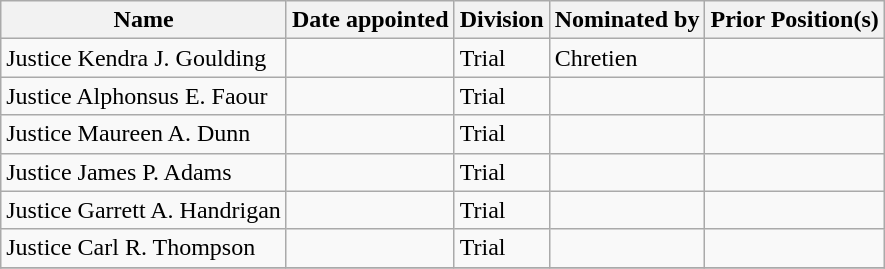<table class="wikitable sortable">
<tr>
<th>Name</th>
<th>Date appointed</th>
<th>Division</th>
<th>Nominated by</th>
<th>Prior Position(s)</th>
</tr>
<tr>
<td>Justice Kendra J. Goulding</td>
<td></td>
<td>Trial</td>
<td>Chretien</td>
<td></td>
</tr>
<tr>
<td>Justice Alphonsus E. Faour</td>
<td></td>
<td>Trial</td>
<td></td>
<td></td>
</tr>
<tr>
<td>Justice Maureen A. Dunn</td>
<td></td>
<td>Trial</td>
<td></td>
</tr>
<tr>
<td>Justice James P. Adams</td>
<td></td>
<td>Trial</td>
<td></td>
<td></td>
</tr>
<tr>
<td>Justice Garrett A. Handrigan</td>
<td></td>
<td>Trial</td>
<td></td>
<td></td>
</tr>
<tr>
<td>Justice Carl R. Thompson</td>
<td></td>
<td>Trial</td>
<td></td>
<td></td>
</tr>
<tr>
</tr>
</table>
